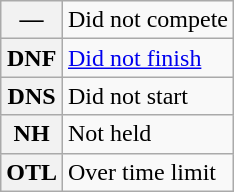<table class="wikitable">
<tr>
<th scope="row">—</th>
<td>Did not compete</td>
</tr>
<tr>
<th scope="row">DNF</th>
<td><a href='#'>Did not finish</a></td>
</tr>
<tr>
<th scope="row">DNS</th>
<td>Did not start</td>
</tr>
<tr>
<th scope="row">NH</th>
<td>Not held</td>
</tr>
<tr>
<th scope="row">OTL</th>
<td>Over time limit</td>
</tr>
</table>
